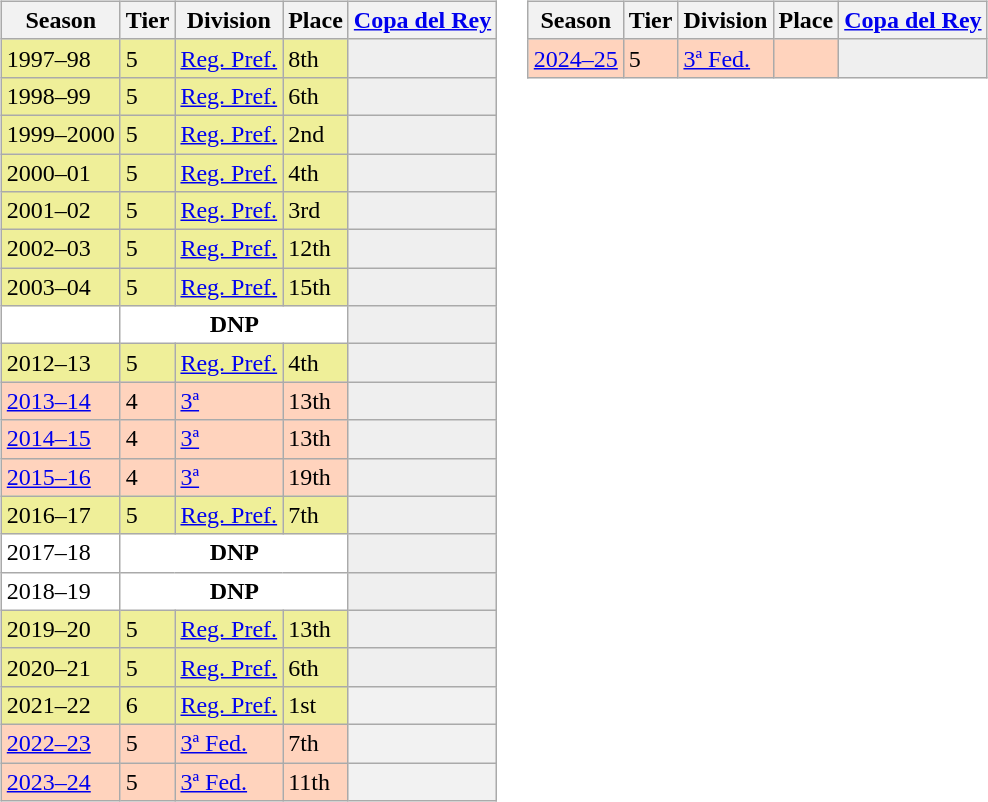<table>
<tr>
<td valign="top" width=0%><br><table class="wikitable">
<tr style="background:#f0f6fa;">
<th>Season</th>
<th>Tier</th>
<th>Division</th>
<th>Place</th>
<th><a href='#'>Copa del Rey</a></th>
</tr>
<tr>
<td style="background:#EFEF99;">1997–98</td>
<td style="background:#EFEF99;">5</td>
<td style="background:#EFEF99;"><a href='#'>Reg. Pref.</a></td>
<td style="background:#EFEF99;">8th</td>
<th style="background:#efefef;"></th>
</tr>
<tr>
<td style="background:#EFEF99;">1998–99</td>
<td style="background:#EFEF99;">5</td>
<td style="background:#EFEF99;"><a href='#'>Reg. Pref.</a></td>
<td style="background:#EFEF99;">6th</td>
<th style="background:#efefef;"></th>
</tr>
<tr>
<td style="background:#EFEF99;">1999–2000</td>
<td style="background:#EFEF99;">5</td>
<td style="background:#EFEF99;"><a href='#'>Reg. Pref.</a></td>
<td style="background:#EFEF99;">2nd</td>
<th style="background:#efefef;"></th>
</tr>
<tr>
<td style="background:#EFEF99;">2000–01</td>
<td style="background:#EFEF99;">5</td>
<td style="background:#EFEF99;"><a href='#'>Reg. Pref.</a></td>
<td style="background:#EFEF99;">4th</td>
<th style="background:#efefef;"></th>
</tr>
<tr>
<td style="background:#EFEF99;">2001–02</td>
<td style="background:#EFEF99;">5</td>
<td style="background:#EFEF99;"><a href='#'>Reg. Pref.</a></td>
<td style="background:#EFEF99;">3rd</td>
<th style="background:#efefef;"></th>
</tr>
<tr>
<td style="background:#EFEF99;">2002–03</td>
<td style="background:#EFEF99;">5</td>
<td style="background:#EFEF99;"><a href='#'>Reg. Pref.</a></td>
<td style="background:#EFEF99;">12th</td>
<th style="background:#efefef;"></th>
</tr>
<tr>
<td style="background:#EFEF99;">2003–04</td>
<td style="background:#EFEF99;">5</td>
<td style="background:#EFEF99;"><a href='#'>Reg. Pref.</a></td>
<td style="background:#EFEF99;">15th</td>
<th style="background:#efefef;"></th>
</tr>
<tr>
<td style="background:#FFFFFF;"></td>
<th style="background:#FFFFFF;" colspan="3">DNP</th>
<th style="background:#efefef;"></th>
</tr>
<tr>
<td style="background:#EFEF99;">2012–13</td>
<td style="background:#EFEF99;">5</td>
<td style="background:#EFEF99;"><a href='#'>Reg. Pref.</a></td>
<td style="background:#EFEF99;">4th</td>
<th style="background:#efefef;"></th>
</tr>
<tr>
<td style="background:#FFD3BD;"><a href='#'>2013–14</a></td>
<td style="background:#FFD3BD;">4</td>
<td style="background:#FFD3BD;"><a href='#'>3ª</a></td>
<td style="background:#FFD3BD;">13th</td>
<th style="background:#efefef;"></th>
</tr>
<tr>
<td style="background:#FFD3BD;"><a href='#'>2014–15</a></td>
<td style="background:#FFD3BD;">4</td>
<td style="background:#FFD3BD;"><a href='#'>3ª</a></td>
<td style="background:#FFD3BD;">13th</td>
<th style="background:#efefef;"></th>
</tr>
<tr>
<td style="background:#FFD3BD;"><a href='#'>2015–16</a></td>
<td style="background:#FFD3BD;">4</td>
<td style="background:#FFD3BD;"><a href='#'>3ª</a></td>
<td style="background:#FFD3BD;">19th</td>
<th style="background:#efefef;"></th>
</tr>
<tr>
<td style="background:#EFEF99;">2016–17</td>
<td style="background:#EFEF99;">5</td>
<td style="background:#EFEF99;"><a href='#'>Reg. Pref.</a></td>
<td style="background:#EFEF99;">7th</td>
<th style="background:#efefef;"></th>
</tr>
<tr>
<td style="background:#FFFFFF;">2017–18</td>
<th style="background:#FFFFFF;" colspan="3">DNP</th>
<th style="background:#efefef;"></th>
</tr>
<tr>
<td style="background:#FFFFFF;">2018–19</td>
<th style="background:#FFFFFF;" colspan="3">DNP</th>
<th style="background:#efefef;"></th>
</tr>
<tr>
<td style="background:#EFEF99;">2019–20</td>
<td style="background:#EFEF99;">5</td>
<td style="background:#EFEF99;"><a href='#'>Reg. Pref.</a></td>
<td style="background:#EFEF99;">13th</td>
<th style="background:#efefef;"></th>
</tr>
<tr>
<td style="background:#EFEF99;">2020–21</td>
<td style="background:#EFEF99;">5</td>
<td style="background:#EFEF99;"><a href='#'>Reg. Pref.</a></td>
<td style="background:#EFEF99;">6th</td>
<th style="background:#efefef;"></th>
</tr>
<tr>
<td style="background:#EFEF99;">2021–22</td>
<td style="background:#EFEF99;">6</td>
<td style="background:#EFEF99;"><a href='#'>Reg. Pref.</a></td>
<td style="background:#EFEF99;">1st</td>
<th></th>
</tr>
<tr>
<td style="background:#FFD3BD;"><a href='#'>2022–23</a></td>
<td style="background:#FFD3BD;">5</td>
<td style="background:#FFD3BD;"><a href='#'>3ª Fed.</a></td>
<td style="background:#FFD3BD;">7th</td>
<th></th>
</tr>
<tr>
<td style="background:#FFD3BD;"><a href='#'>2023–24</a></td>
<td style="background:#FFD3BD;">5</td>
<td style="background:#FFD3BD;"><a href='#'>3ª Fed.</a></td>
<td style="background:#FFD3BD;">11th</td>
<th></th>
</tr>
</table>
</td>
<td valign="top" width=0%><br><table class="wikitable">
<tr style="background:#f0f6fa;">
<th>Season</th>
<th>Tier</th>
<th>Division</th>
<th>Place</th>
<th><a href='#'>Copa del Rey</a></th>
</tr>
<tr>
<td style="background:#FFD3BD;"><a href='#'>2024–25</a></td>
<td style="background:#FFD3BD;">5</td>
<td style="background:#FFD3BD;"><a href='#'>3ª Fed.</a></td>
<td style="background:#FFD3BD;"></td>
<th style="background:#efefef;"></th>
</tr>
</table>
</td>
</tr>
</table>
